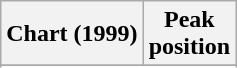<table class="wikitable sortable">
<tr>
<th>Chart (1999)</th>
<th>Peak<br>position</th>
</tr>
<tr>
</tr>
<tr>
</tr>
<tr>
</tr>
<tr>
</tr>
</table>
